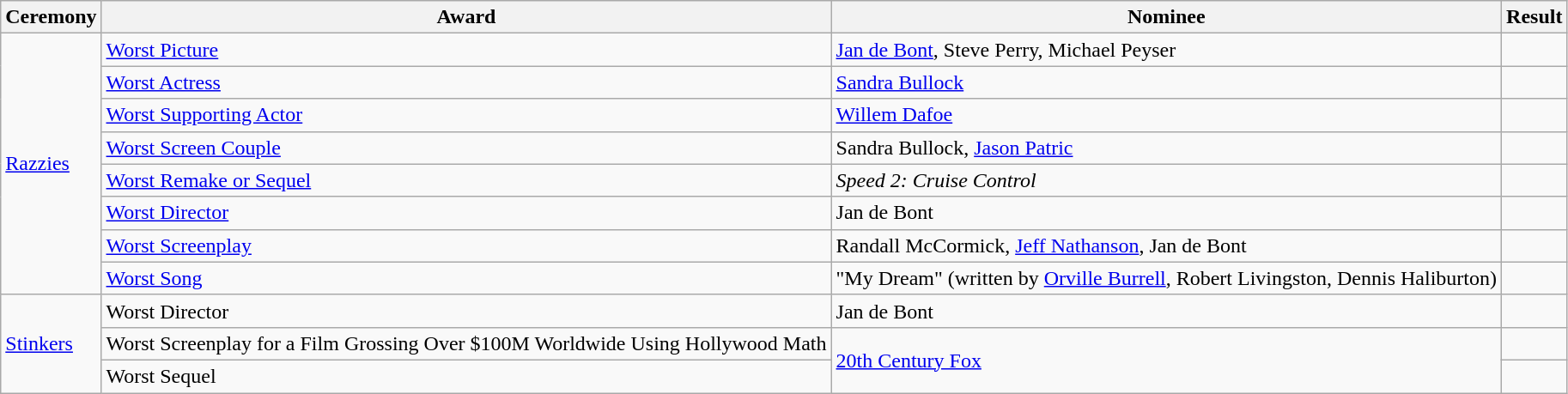<table class="wikitable sortable plainrowheaders">
<tr>
<th class="unsortable">Ceremony</th>
<th span="col">Award</th>
<th span="col">Nominee</th>
<th span="col">Result</th>
</tr>
<tr>
<td rowspan="8"><a href='#'>Razzies</a></td>
<td span=row><a href='#'>Worst Picture</a></td>
<td><a href='#'>Jan de Bont</a>, Steve Perry, Michael Peyser</td>
<td></td>
</tr>
<tr>
<td span=row><a href='#'>Worst Actress</a></td>
<td><a href='#'>Sandra Bullock</a></td>
<td></td>
</tr>
<tr>
<td span=row><a href='#'>Worst Supporting Actor</a></td>
<td><a href='#'>Willem Dafoe</a></td>
<td></td>
</tr>
<tr>
<td span=row><a href='#'>Worst Screen Couple</a></td>
<td>Sandra Bullock, <a href='#'>Jason Patric</a></td>
<td></td>
</tr>
<tr>
<td span=row><a href='#'>Worst Remake or Sequel</a></td>
<td><em>Speed 2: Cruise Control</em></td>
<td></td>
</tr>
<tr>
<td span=row><a href='#'>Worst Director</a></td>
<td>Jan de Bont</td>
<td></td>
</tr>
<tr>
<td span=row><a href='#'>Worst Screenplay</a></td>
<td>Randall McCormick, <a href='#'>Jeff Nathanson</a>, Jan de Bont</td>
<td></td>
</tr>
<tr>
<td span=row><a href='#'>Worst Song</a></td>
<td>"My Dream" (written by  <a href='#'>Orville Burrell</a>, Robert Livingston, Dennis Haliburton)</td>
<td></td>
</tr>
<tr>
<td rowspan="3"><a href='#'>Stinkers</a></td>
<td span=row>Worst Director</td>
<td>Jan de Bont</td>
<td></td>
</tr>
<tr>
<td span=row>Worst Screenplay for a Film Grossing Over $100M Worldwide Using Hollywood Math</td>
<td rowspan="2"><a href='#'>20th Century Fox</a></td>
<td></td>
</tr>
<tr>
<td span=row>Worst Sequel</td>
<td></td>
</tr>
</table>
